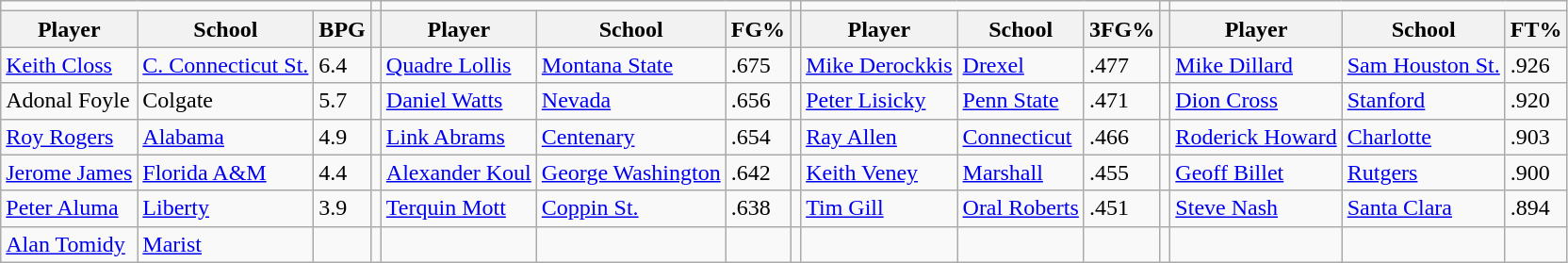<table class="wikitable" style="text-align: left;">
<tr>
<td colspan=3></td>
<td></td>
<td colspan=3></td>
<td></td>
<td colspan=3></td>
<td></td>
<td colspan=3></td>
</tr>
<tr>
<th>Player</th>
<th>School</th>
<th>BPG</th>
<th></th>
<th>Player</th>
<th>School</th>
<th>FG%</th>
<th></th>
<th>Player</th>
<th>School</th>
<th>3FG%</th>
<th></th>
<th>Player</th>
<th>School</th>
<th>FT%</th>
</tr>
<tr>
<td align="left"><a href='#'>Keith Closs</a></td>
<td><a href='#'>C. Connecticut St.</a></td>
<td>6.4</td>
<td></td>
<td><a href='#'>Quadre Lollis</a></td>
<td><a href='#'>Montana State</a></td>
<td>.675</td>
<td></td>
<td><a href='#'>Mike Derockkis</a></td>
<td><a href='#'>Drexel</a></td>
<td>.477</td>
<td></td>
<td><a href='#'>Mike Dillard</a></td>
<td><a href='#'>Sam Houston St.</a></td>
<td>.926</td>
</tr>
<tr>
<td align="left">Adonal Foyle</td>
<td>Colgate</td>
<td>5.7</td>
<td></td>
<td><a href='#'>Daniel Watts</a></td>
<td><a href='#'>Nevada</a></td>
<td>.656</td>
<td></td>
<td><a href='#'>Peter Lisicky</a></td>
<td><a href='#'>Penn State</a></td>
<td>.471</td>
<td></td>
<td><a href='#'>Dion Cross</a></td>
<td><a href='#'>Stanford</a></td>
<td>.920</td>
</tr>
<tr>
<td align="left"><a href='#'>Roy Rogers</a></td>
<td><a href='#'>Alabama</a></td>
<td>4.9</td>
<td></td>
<td><a href='#'>Link Abrams</a></td>
<td><a href='#'>Centenary</a></td>
<td>.654</td>
<td></td>
<td><a href='#'>Ray Allen</a></td>
<td><a href='#'>Connecticut</a></td>
<td>.466</td>
<td></td>
<td><a href='#'>Roderick Howard</a></td>
<td><a href='#'>Charlotte</a></td>
<td>.903</td>
</tr>
<tr>
<td align="left"><a href='#'>Jerome James</a></td>
<td><a href='#'>Florida A&M</a></td>
<td>4.4</td>
<td></td>
<td><a href='#'>Alexander Koul</a></td>
<td><a href='#'>George Washington</a></td>
<td>.642</td>
<td></td>
<td><a href='#'>Keith Veney</a></td>
<td><a href='#'>Marshall</a></td>
<td>.455</td>
<td></td>
<td><a href='#'>Geoff Billet</a></td>
<td><a href='#'>Rutgers</a></td>
<td>.900</td>
</tr>
<tr>
<td align="left"><a href='#'>Peter Aluma</a></td>
<td><a href='#'>Liberty</a></td>
<td>3.9</td>
<td></td>
<td><a href='#'>Terquin Mott</a></td>
<td><a href='#'>Coppin St.</a></td>
<td>.638</td>
<td></td>
<td><a href='#'>Tim Gill</a></td>
<td><a href='#'>Oral Roberts</a></td>
<td>.451</td>
<td></td>
<td><a href='#'>Steve Nash</a></td>
<td><a href='#'>Santa Clara</a></td>
<td>.894</td>
</tr>
<tr>
<td align="left"><a href='#'>Alan Tomidy</a></td>
<td><a href='#'>Marist</a></td>
<td></td>
<td></td>
<td></td>
<td></td>
<td></td>
<td></td>
<td></td>
<td></td>
<td></td>
<td></td>
<td></td>
<td></td>
<td></td>
</tr>
</table>
